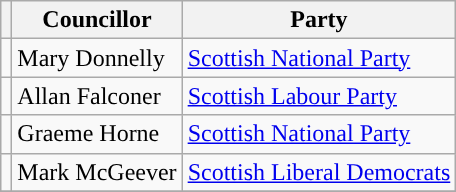<table class="wikitable">
<tr>
<th></th>
<th>Councillor</th>
<th>Party</th>
</tr>
<tr>
<td rowspan="1" style="background-color: "></td>
<td>Mary Donnelly</td>
<td><a href='#'>Scottish National Party</a></td>
</tr>
<tr>
<td rowspan="1" style="background-color: "></td>
<td>Allan Falconer</td>
<td><a href='#'>Scottish Labour Party</a></td>
</tr>
<tr>
<td rowspan="1" style="background-color: "></td>
<td>Graeme Horne</td>
<td><a href='#'>Scottish National Party</a></td>
</tr>
<tr>
<td rowspan="1" style="background-color: "></td>
<td>Mark McGeever</td>
<td><a href='#'>Scottish Liberal Democrats</a></td>
</tr>
<tr>
</tr>
</table>
